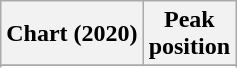<table class="wikitable sortable plainrowheaders" style="text-align:center">
<tr>
<th scope="col">Chart (2020)</th>
<th scope="col">Peak<br>position</th>
</tr>
<tr>
</tr>
<tr>
</tr>
<tr>
</tr>
<tr>
</tr>
<tr>
</tr>
<tr>
</tr>
<tr>
</tr>
<tr>
</tr>
</table>
